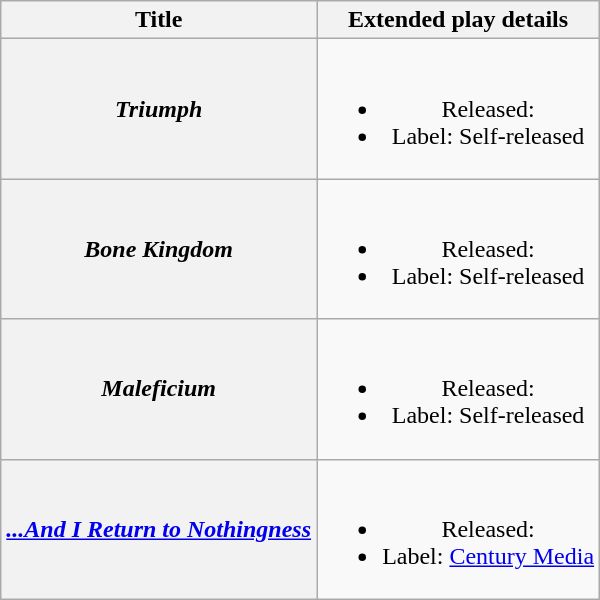<table class="wikitable plainrowheaders" style="text-align:center;">
<tr>
<th>Title</th>
<th>Extended play details</th>
</tr>
<tr>
<th scope="row"><em>Triumph</em></th>
<td><br><ul><li>Released: </li><li>Label: Self-released</li></ul></td>
</tr>
<tr>
<th scope="row"><em>Bone Kingdom</em></th>
<td><br><ul><li>Released: </li><li>Label: Self-released</li></ul></td>
</tr>
<tr>
<th scope="row"><em>Maleficium</em></th>
<td><br><ul><li>Released: </li><li>Label: Self-released</li></ul></td>
</tr>
<tr>
<th scope="row"><em><a href='#'>...And I Return to Nothingness</a></em></th>
<td><br><ul><li>Released: </li><li>Label: <a href='#'>Century Media</a></li></ul></td>
</tr>
</table>
